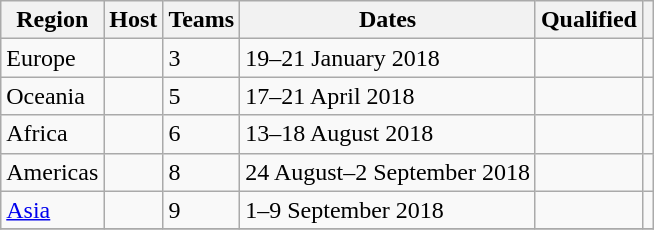<table class=wikitable>
<tr>
<th>Region</th>
<th>Host</th>
<th>Teams</th>
<th>Dates</th>
<th>Qualified</th>
<th></th>
</tr>
<tr>
<td>Europe</td>
<td></td>
<td>3</td>
<td>19–21 January 2018</td>
<td><br></td>
<td></td>
</tr>
<tr>
<td>Oceania</td>
<td></td>
<td>5</td>
<td>17–21 April 2018</td>
<td><br></td>
<td></td>
</tr>
<tr>
<td>Africa</td>
<td></td>
<td>6</td>
<td>13–18 August 2018</td>
<td><br></td>
<td></td>
</tr>
<tr>
<td>Americas</td>
<td></td>
<td>8</td>
<td>24 August–2 September 2018</td>
<td><br></td>
<td></td>
</tr>
<tr>
<td><a href='#'>Asia</a></td>
<td></td>
<td>9</td>
<td>1–9 September 2018</td>
<td><br></td>
<td></td>
</tr>
<tr>
</tr>
</table>
